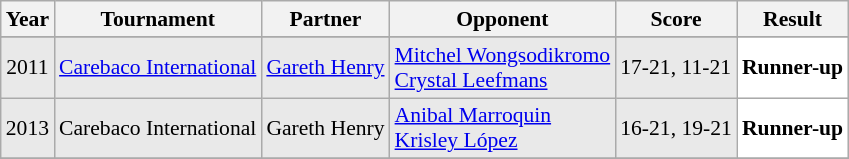<table class="sortable wikitable" style="font-size: 90%;">
<tr>
<th>Year</th>
<th>Tournament</th>
<th>Partner</th>
<th>Opponent</th>
<th>Score</th>
<th>Result</th>
</tr>
<tr>
</tr>
<tr style="background:#E9E9E9">
<td align="center">2011</td>
<td align="left"><a href='#'>Carebaco International</a></td>
<td align="left"> <a href='#'>Gareth Henry</a></td>
<td align="left"> <a href='#'>Mitchel Wongsodikromo</a><br> <a href='#'>Crystal Leefmans</a></td>
<td align="left">17-21, 11-21</td>
<td style="text-align:left; background:white"> <strong>Runner-up</strong></td>
</tr>
<tr style="background:#E9E9E9">
<td align="center">2013</td>
<td align="left">Carebaco International</td>
<td align="left"> Gareth Henry</td>
<td align="left"> <a href='#'>Anibal Marroquin</a><br> <a href='#'>Krisley López</a></td>
<td align="left">16-21, 19-21</td>
<td style="text-align:left; background:white"> <strong>Runner-up</strong></td>
</tr>
<tr>
</tr>
</table>
